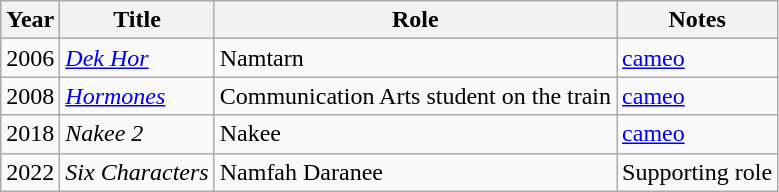<table class="wikitable">
<tr>
<th>Year</th>
<th>Title</th>
<th>Role</th>
<th>Notes</th>
</tr>
<tr>
<td>2006</td>
<td><em><a href='#'>Dek Hor</a></em></td>
<td>Namtarn</td>
<td><a href='#'>cameo</a></td>
</tr>
<tr>
<td>2008</td>
<td><em><a href='#'>Hormones</a></em></td>
<td>Communication Arts student on the train</td>
<td><a href='#'>cameo</a></td>
</tr>
<tr>
<td>2018</td>
<td><em>Nakee 2</em></td>
<td>Nakee</td>
<td><a href='#'>cameo</a></td>
</tr>
<tr>
<td>2022</td>
<td><em>Six Characters</em></td>
<td>Namfah Daranee</td>
<td>Supporting role</td>
</tr>
</table>
